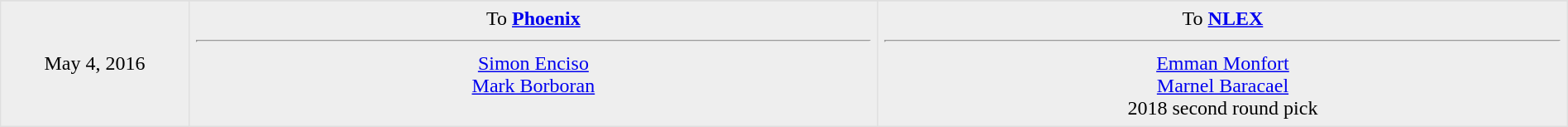<table border=1 style="border-collapse:collapse; text-align: center; width: 100%" bordercolor="#DFDFDF"  cellpadding="5">
<tr>
</tr>
<tr bgcolor="eeeeee">
<td rowspan=2>May 4, 2016 <br></td>
<td style="width:44%" valign="top">To <strong><a href='#'>Phoenix</a></strong><hr><a href='#'>Simon Enciso</a><br><a href='#'>Mark Borboran</a></td>
<td style="width:44%" valign="top">To <strong><a href='#'>NLEX</a></strong><hr><a href='#'>Emman Monfort</a><br><a href='#'>Marnel Baracael</a><br> 2018 second round pick</td>
</tr>
</table>
